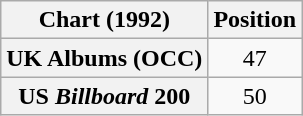<table class="wikitable plainrowheaders" style="text-align:center">
<tr>
<th scope="col">Chart (1992)</th>
<th scope="col">Position</th>
</tr>
<tr>
<th scope="row">UK Albums (OCC)</th>
<td>47</td>
</tr>
<tr>
<th scope="row">US <em>Billboard</em> 200</th>
<td>50</td>
</tr>
</table>
